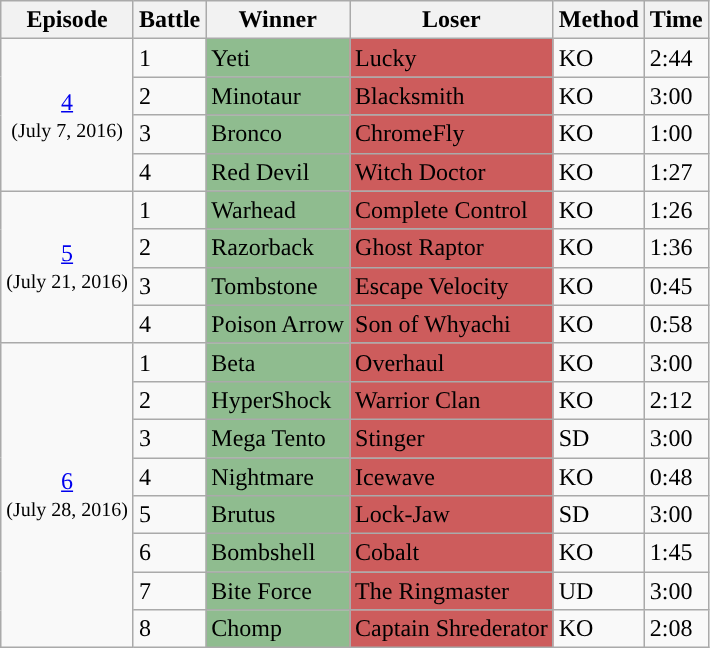<table class="wikitable">
<tr>
<th>Episode</th>
<th>Battle</th>
<th>Winner</th>
<th>Loser</th>
<th>Method</th>
<th>Time</th>
</tr>
<tr>
<td style="text-align:center;" rowspan="4"><a href='#'>4</a><br><small>(July 7, 2016)</small></td>
<td> 1</td>
<td style="background:DarkSeaGreen;">Yeti</td>
<td style="background:IndianRed;">Lucky</td>
<td>KO</td>
<td>2:44</td>
</tr>
<tr>
<td>2</td>
<td style="background:DarkSeaGreen;">Minotaur</td>
<td style="background:IndianRed;">Blacksmith</td>
<td>KO</td>
<td>3:00</td>
</tr>
<tr>
<td>3</td>
<td style="background:DarkSeaGreen;">Bronco</td>
<td style="background:IndianRed;">ChromeFly</td>
<td>KO</td>
<td>1:00</td>
</tr>
<tr>
<td>4</td>
<td style="background:DarkSeaGreen;">Red Devil</td>
<td style="background:IndianRed;">Witch Doctor</td>
<td>KO</td>
<td>1:27</td>
</tr>
<tr>
<td style="text-align:center;" rowspan="4"><a href='#'>5</a><br><small>(July 21, 2016)</small></td>
<td> 1</td>
<td style="background:DarkSeaGreen;">Warhead</td>
<td style="background:IndianRed;">Complete Control</td>
<td>KO</td>
<td>1:26</td>
</tr>
<tr>
<td>2</td>
<td style="background:DarkSeaGreen;">Razorback</td>
<td style="background:IndianRed;">Ghost Raptor</td>
<td>KO</td>
<td>1:36</td>
</tr>
<tr>
<td>3</td>
<td style="background:DarkSeaGreen;">Tombstone</td>
<td style="background:IndianRed;">Escape Velocity</td>
<td>KO</td>
<td>0:45</td>
</tr>
<tr>
<td>4</td>
<td style="background:DarkSeaGreen;">Poison Arrow</td>
<td style="background:IndianRed;">Son of Whyachi</td>
<td>KO</td>
<td>0:58</td>
</tr>
<tr>
<td style="text-align:center;" rowspan="8"><a href='#'>6</a><br><small>(July 28, 2016)</small></td>
<td> 1</td>
<td style="background:DarkSeaGreen;">Beta</td>
<td style="background:IndianRed;">Overhaul</td>
<td>KO</td>
<td>3:00</td>
</tr>
<tr>
<td>2</td>
<td style="background:DarkSeaGreen;">HyperShock</td>
<td style="background:IndianRed;">Warrior Clan</td>
<td>KO</td>
<td>2:12</td>
</tr>
<tr>
<td>3</td>
<td style="background:DarkSeaGreen;">Mega Tento</td>
<td style="background:IndianRed;">Stinger</td>
<td>SD</td>
<td>3:00</td>
</tr>
<tr>
<td>4</td>
<td style="background:DarkSeaGreen;">Nightmare</td>
<td style="background:IndianRed;">Icewave</td>
<td>KO</td>
<td>0:48</td>
</tr>
<tr>
<td>5</td>
<td style="background:DarkSeaGreen;">Brutus</td>
<td style="background:IndianRed;">Lock-Jaw</td>
<td>SD</td>
<td>3:00</td>
</tr>
<tr>
<td>6</td>
<td style="background:DarkSeaGreen;">Bombshell</td>
<td style="background:IndianRed;">Cobalt</td>
<td>KO</td>
<td>1:45</td>
</tr>
<tr>
<td>7</td>
<td style="background:DarkSeaGreen;">Bite Force</td>
<td style="background:IndianRed;">The Ringmaster</td>
<td>UD</td>
<td>3:00</td>
</tr>
<tr>
<td>8</td>
<td style="background:DarkSeaGreen;">Chomp</td>
<td style="background:IndianRed;">Captain Shrederator</td>
<td>KO</td>
<td>2:08</td>
</tr>
</table>
